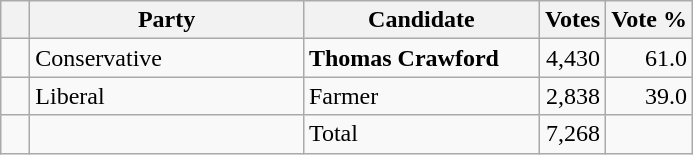<table class="wikitable">
<tr>
<th></th>
<th scope="col" width="175">Party</th>
<th scope="col" width="150">Candidate</th>
<th>Votes</th>
<th>Vote %</th>
</tr>
<tr>
<td>   </td>
<td>Conservative</td>
<td><strong>Thomas Crawford</strong></td>
<td align=right>4,430</td>
<td align=right>61.0</td>
</tr>
<tr>
<td>   </td>
<td>Liberal</td>
<td>Farmer</td>
<td align=right>2,838</td>
<td align=right>39.0</td>
</tr>
<tr>
<td></td>
<td></td>
<td>Total</td>
<td align=right>7,268</td>
<td></td>
</tr>
</table>
